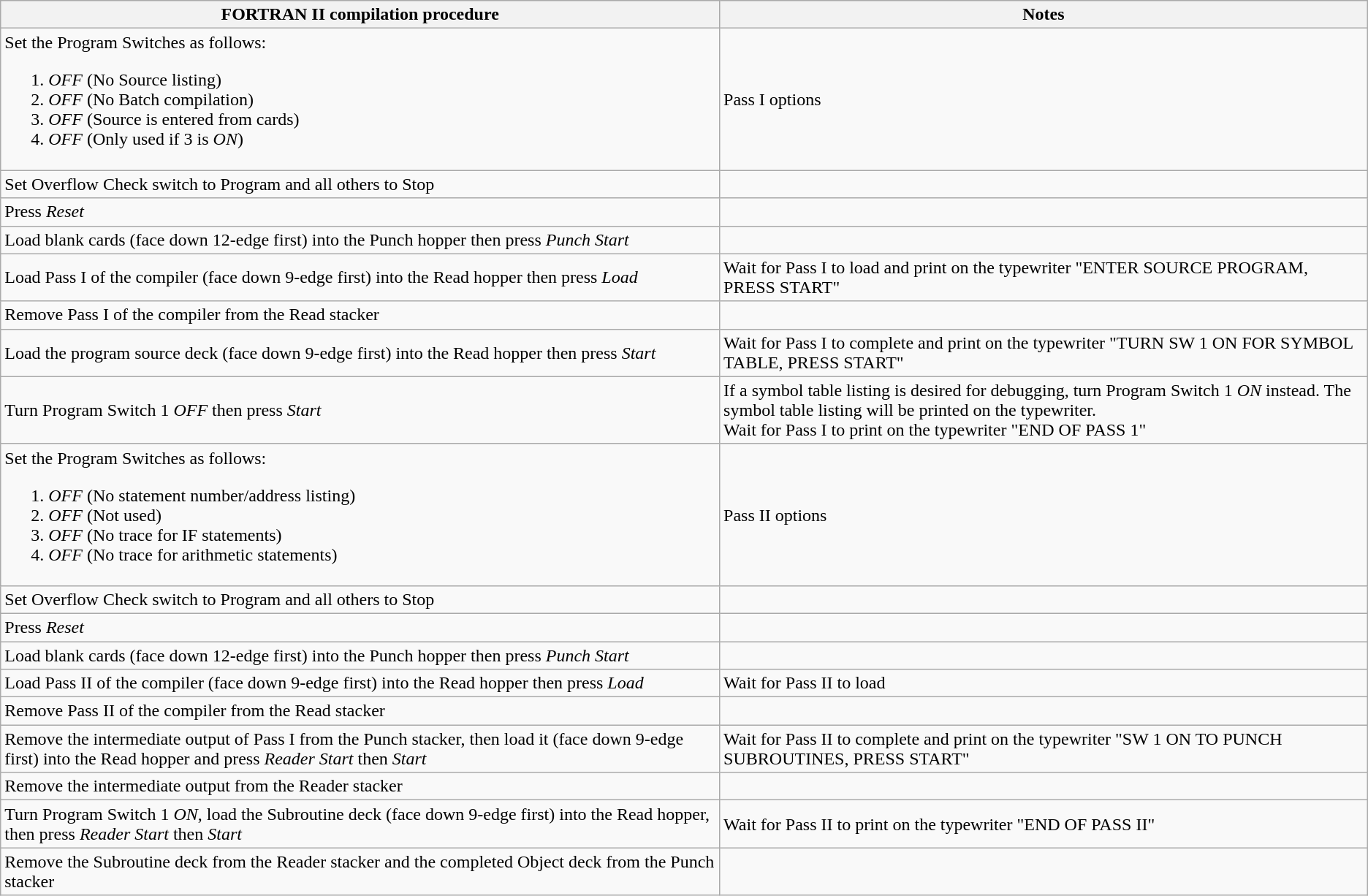<table class="wikitable">
<tr>
<th>FORTRAN II compilation procedure</th>
<th>Notes</th>
</tr>
<tr>
<td>Set the Program Switches as follows:<br><ol><li><em>OFF</em> (No Source listing)</li><li><em>OFF</em> (No Batch compilation)</li><li><em>OFF</em> (Source is entered from cards)</li><li><em>OFF</em> (Only used if 3 is <em>ON</em>)</li></ol></td>
<td>Pass I options</td>
</tr>
<tr>
<td>Set Overflow Check switch to Program and all others to Stop</td>
<td></td>
</tr>
<tr>
<td>Press <em>Reset</em></td>
<td></td>
</tr>
<tr>
<td>Load blank cards (face down 12-edge first) into the Punch hopper then press <em>Punch Start</em></td>
<td></td>
</tr>
<tr>
<td>Load Pass I of the compiler (face down 9-edge first) into the Read hopper then press <em>Load</em></td>
<td>Wait for Pass I to load and print on the typewriter "ENTER SOURCE PROGRAM, PRESS START"</td>
</tr>
<tr>
<td>Remove Pass I of the compiler from the Read stacker</td>
<td></td>
</tr>
<tr>
<td>Load the program source deck (face down 9-edge first) into the Read hopper then press <em>Start</em></td>
<td>Wait for Pass I to complete and print on the typewriter "TURN SW 1 ON FOR SYMBOL TABLE, PRESS START"</td>
</tr>
<tr>
<td>Turn Program Switch 1 <em>OFF</em> then press <em>Start</em></td>
<td>If a symbol table listing is desired for debugging, turn Program Switch 1 <em>ON</em> instead. The symbol table listing will be printed on the typewriter.<br>Wait for Pass I to print on the typewriter "END OF PASS 1"</td>
</tr>
<tr>
<td>Set the Program Switches as follows:<br><ol><li><em>OFF</em> (No statement number/address listing)</li><li><em>OFF</em> (Not used)</li><li><em>OFF</em> (No trace for IF statements)</li><li><em>OFF</em> (No trace for arithmetic statements)</li></ol></td>
<td>Pass II options</td>
</tr>
<tr>
<td>Set Overflow Check switch to Program and all others to Stop</td>
<td></td>
</tr>
<tr>
<td>Press <em>Reset</em></td>
<td></td>
</tr>
<tr>
<td>Load blank cards (face down 12-edge first) into the Punch hopper then press <em>Punch Start</em></td>
<td></td>
</tr>
<tr>
<td>Load Pass II of the compiler (face down 9-edge first) into the Read hopper then press <em>Load</em></td>
<td>Wait for Pass II to load</td>
</tr>
<tr>
<td>Remove Pass II of the compiler from the Read stacker</td>
<td></td>
</tr>
<tr>
<td>Remove the intermediate output of Pass I from the Punch stacker, then load it (face down 9-edge first) into the Read hopper and press <em>Reader Start</em> then <em>Start</em></td>
<td>Wait for Pass II to complete and print on the typewriter "SW 1 ON TO PUNCH SUBROUTINES, PRESS START"</td>
</tr>
<tr>
<td>Remove the intermediate output from the Reader stacker</td>
<td></td>
</tr>
<tr>
<td>Turn Program Switch 1 <em>ON</em>, load the Subroutine deck (face down 9-edge first) into the Read hopper, then press <em>Reader Start</em> then <em>Start</em></td>
<td>Wait for Pass II to print on the typewriter "END OF PASS II"</td>
</tr>
<tr>
<td>Remove the Subroutine deck from the Reader stacker and the completed Object deck from the Punch stacker</td>
<td></td>
</tr>
</table>
